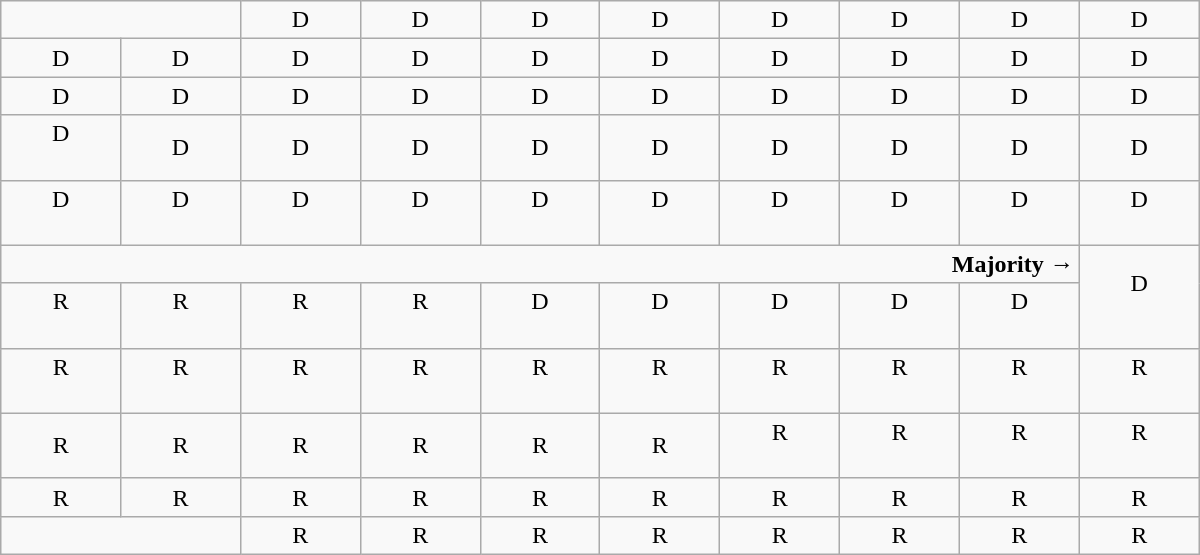<table class="wikitable"  style="text-align:center; width:800px">
<tr>
<td colspan=2> </td>
<td>D</td>
<td>D</td>
<td>D</td>
<td>D</td>
<td>D</td>
<td>D</td>
<td>D</td>
<td>D</td>
</tr>
<tr>
<td width=50px >D</td>
<td width=50px >D</td>
<td width=50px >D</td>
<td width=50px >D</td>
<td width=50px >D</td>
<td width=50px >D</td>
<td width=50px >D</td>
<td width=50px >D</td>
<td width=50px >D</td>
<td width=50px >D</td>
</tr>
<tr>
<td>D</td>
<td>D</td>
<td>D</td>
<td>D</td>
<td>D</td>
<td>D</td>
<td>D</td>
<td>D</td>
<td>D</td>
<td>D</td>
</tr>
<tr>
<td>D<br><br></td>
<td>D</td>
<td>D</td>
<td>D</td>
<td>D</td>
<td>D</td>
<td>D</td>
<td>D</td>
<td>D</td>
<td>D</td>
</tr>
<tr>
<td>D<br><br></td>
<td>D<br><br></td>
<td>D<br><br></td>
<td>D<br><br></td>
<td>D<br><br></td>
<td>D<br><br></td>
<td>D<br><br></td>
<td>D<br><br></td>
<td>D<br><br></td>
<td>D<br><br></td>
</tr>
<tr>
<td colspan=9 style="text-align:right"><strong>Majority →</strong></td>
<td rowspan=2 >D<br><br></td>
</tr>
<tr>
<td>R<br><br></td>
<td>R<br><br></td>
<td>R<br><br></td>
<td>R<br><br></td>
<td>D<br><br></td>
<td>D<br><br></td>
<td>D<br><br></td>
<td>D<br><br></td>
<td>D<br><br></td>
</tr>
<tr>
<td>R<br><br></td>
<td>R<br><br></td>
<td>R<br><br></td>
<td>R<br><br></td>
<td>R<br><br></td>
<td>R<br><br></td>
<td>R<br><br></td>
<td>R<br><br></td>
<td>R<br><br></td>
<td>R<br><br></td>
</tr>
<tr>
<td>R</td>
<td>R</td>
<td>R</td>
<td>R</td>
<td>R</td>
<td>R</td>
<td>R<br><br></td>
<td>R<br><br></td>
<td>R<br><br></td>
<td>R<br><br></td>
</tr>
<tr>
<td>R</td>
<td>R</td>
<td>R</td>
<td>R</td>
<td>R</td>
<td>R</td>
<td>R</td>
<td>R</td>
<td>R</td>
<td>R</td>
</tr>
<tr>
<td colspan=2></td>
<td>R</td>
<td>R</td>
<td>R</td>
<td>R</td>
<td>R</td>
<td>R</td>
<td>R</td>
<td>R</td>
</tr>
</table>
